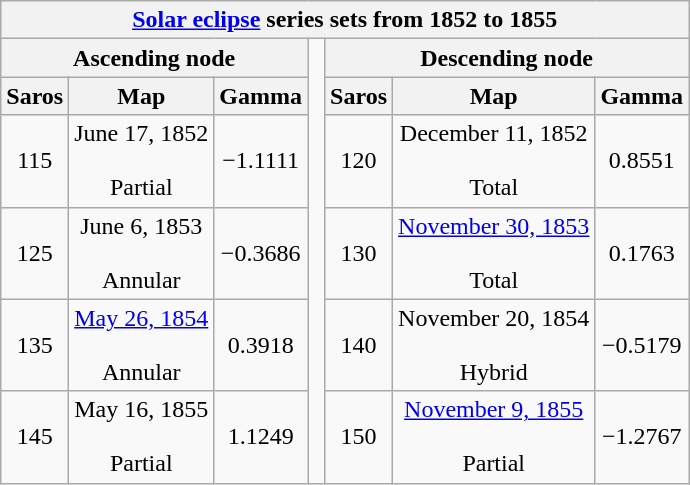<table class="wikitable mw-collapsible mw-collapsed">
<tr>
<th class="nowrap" colspan="7"><a href='#'>Solar eclipse</a> series sets from 1852 to 1855</th>
</tr>
<tr>
<th scope="col" colspan="3">Ascending node</th>
<td rowspan="6"> </td>
<th scope="col" colspan="3">Descending node</th>
</tr>
<tr style="text-align: center;">
<th scope="col">Saros</th>
<th scope="col">Map</th>
<th scope="col">Gamma</th>
<th scope="col">Saros</th>
<th scope="col">Map</th>
<th scope="col">Gamma</th>
</tr>
<tr style="text-align: center;">
<td>115</td>
<td>June 17, 1852<br><br>Partial</td>
<td>−1.1111</td>
<td>120</td>
<td>December 11, 1852<br><br>Total</td>
<td>0.8551</td>
</tr>
<tr style="text-align: center;">
<td>125</td>
<td>June 6, 1853<br><br>Annular</td>
<td>−0.3686</td>
<td>130</td>
<td><a href='#'>November 30, 1853</a><br><br>Total</td>
<td>0.1763</td>
</tr>
<tr style="text-align: center;">
<td>135</td>
<td><a href='#'>May 26, 1854</a><br><br>Annular</td>
<td>0.3918</td>
<td>140</td>
<td>November 20, 1854<br><br>Hybrid</td>
<td>−0.5179</td>
</tr>
<tr style="text-align: center;">
<td>145</td>
<td>May 16, 1855<br><br>Partial</td>
<td>1.1249</td>
<td>150</td>
<td><a href='#'>November 9, 1855</a><br><br>Partial</td>
<td>−1.2767</td>
</tr>
</table>
